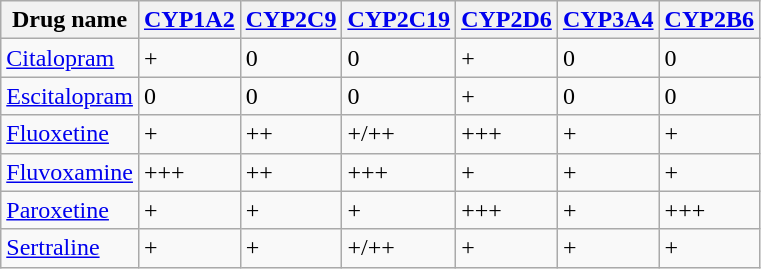<table class="wikitable">
<tr>
<th>Drug name</th>
<th><a href='#'>CYP1A2</a></th>
<th><a href='#'>CYP2C9</a></th>
<th><a href='#'>CYP2C19</a></th>
<th><a href='#'>CYP2D6</a></th>
<th><a href='#'>CYP3A4</a></th>
<th><a href='#'>CYP2B6</a></th>
</tr>
<tr>
<td><a href='#'>Citalopram</a></td>
<td>+</td>
<td>0</td>
<td>0</td>
<td>+</td>
<td>0</td>
<td>0</td>
</tr>
<tr>
<td><a href='#'>Escitalopram</a></td>
<td>0</td>
<td>0</td>
<td>0</td>
<td>+</td>
<td>0</td>
<td>0</td>
</tr>
<tr>
<td><a href='#'>Fluoxetine</a></td>
<td>+</td>
<td>++</td>
<td>+/++</td>
<td>+++</td>
<td>+</td>
<td>+</td>
</tr>
<tr>
<td><a href='#'>Fluvoxamine</a></td>
<td>+++</td>
<td>++</td>
<td>+++</td>
<td>+</td>
<td>+</td>
<td>+</td>
</tr>
<tr>
<td><a href='#'>Paroxetine</a></td>
<td>+</td>
<td>+</td>
<td>+</td>
<td>+++</td>
<td>+</td>
<td>+++</td>
</tr>
<tr>
<td><a href='#'>Sertraline</a></td>
<td>+</td>
<td>+</td>
<td>+/++</td>
<td>+</td>
<td>+</td>
<td>+</td>
</tr>
</table>
